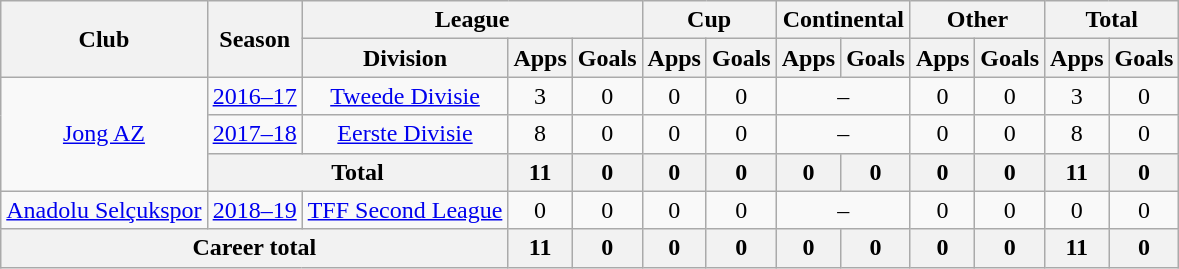<table class="wikitable" style="text-align: center">
<tr>
<th rowspan="2">Club</th>
<th rowspan="2">Season</th>
<th colspan="3">League</th>
<th colspan="2">Cup</th>
<th colspan="2">Continental</th>
<th colspan="2">Other</th>
<th colspan="2">Total</th>
</tr>
<tr>
<th>Division</th>
<th>Apps</th>
<th>Goals</th>
<th>Apps</th>
<th>Goals</th>
<th>Apps</th>
<th>Goals</th>
<th>Apps</th>
<th>Goals</th>
<th>Apps</th>
<th>Goals</th>
</tr>
<tr>
<td rowspan="3"><a href='#'>Jong AZ</a></td>
<td><a href='#'>2016–17</a></td>
<td><a href='#'>Tweede Divisie</a></td>
<td>3</td>
<td>0</td>
<td>0</td>
<td>0</td>
<td colspan="2">–</td>
<td>0</td>
<td>0</td>
<td>3</td>
<td>0</td>
</tr>
<tr>
<td><a href='#'>2017–18</a></td>
<td><a href='#'>Eerste Divisie</a></td>
<td>8</td>
<td>0</td>
<td>0</td>
<td>0</td>
<td colspan="2">–</td>
<td>0</td>
<td>0</td>
<td>8</td>
<td>0</td>
</tr>
<tr>
<th colspan=2>Total</th>
<th>11</th>
<th>0</th>
<th>0</th>
<th>0</th>
<th>0</th>
<th>0</th>
<th>0</th>
<th>0</th>
<th>11</th>
<th>0</th>
</tr>
<tr>
<td><a href='#'>Anadolu Selçukspor</a></td>
<td><a href='#'>2018–19</a></td>
<td><a href='#'>TFF Second League</a></td>
<td>0</td>
<td>0</td>
<td>0</td>
<td>0</td>
<td colspan="2">–</td>
<td>0</td>
<td>0</td>
<td>0</td>
<td>0</td>
</tr>
<tr>
<th colspan=3>Career total</th>
<th>11</th>
<th>0</th>
<th>0</th>
<th>0</th>
<th>0</th>
<th>0</th>
<th>0</th>
<th>0</th>
<th>11</th>
<th>0</th>
</tr>
</table>
